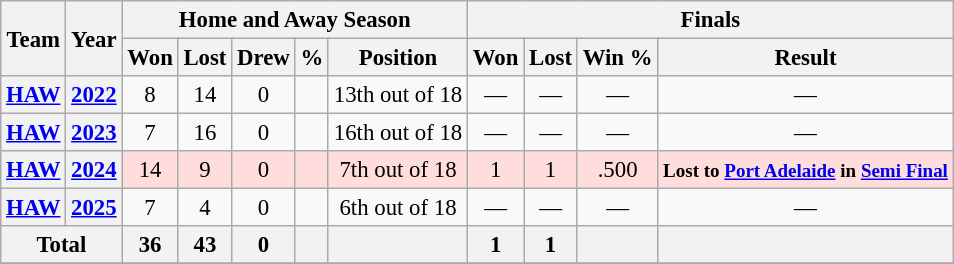<table class="wikitable" style="font-size: 95%; text-align:center;">
<tr>
<th rowspan="2">Team</th>
<th rowspan="2">Year</th>
<th colspan="5">Home and Away Season</th>
<th colspan="4">Finals</th>
</tr>
<tr>
<th>Won</th>
<th>Lost</th>
<th>Drew</th>
<th>%</th>
<th>Position</th>
<th>Won</th>
<th>Lost</th>
<th>Win %</th>
<th>Result</th>
</tr>
<tr>
<th><a href='#'>HAW</a></th>
<th><a href='#'>2022</a></th>
<td>8</td>
<td>14</td>
<td>0</td>
<td></td>
<td>13th out of 18</td>
<td>—</td>
<td>—</td>
<td>—</td>
<td>—</td>
</tr>
<tr>
<th><a href='#'>HAW</a></th>
<th><a href='#'>2023</a></th>
<td>7</td>
<td>16</td>
<td>0</td>
<td></td>
<td>16th out of 18</td>
<td>—</td>
<td>—</td>
<td>—</td>
<td>—</td>
</tr>
<tr ! style="background:#fdd;">
<th><a href='#'>HAW</a></th>
<th><a href='#'>2024</a></th>
<td>14</td>
<td>9</td>
<td>0</td>
<td></td>
<td>7th out of 18</td>
<td>1</td>
<td>1</td>
<td>.500</td>
<td><small><strong>Lost to <a href='#'>Port Adelaide</a> in <a href='#'>Semi Final</a></strong></small></td>
</tr>
<tr>
<th><a href='#'>HAW</a></th>
<th><a href='#'>2025</a></th>
<td>7</td>
<td>4</td>
<td>0</td>
<td></td>
<td>6th out of 18</td>
<td>—</td>
<td>—</td>
<td>—</td>
<td>—</td>
</tr>
<tr !>
<th colspan="2">Total</th>
<th>36</th>
<th>43</th>
<th>0</th>
<th></th>
<th></th>
<th>1</th>
<th>1</th>
<th></th>
<th></th>
</tr>
<tr>
</tr>
</table>
